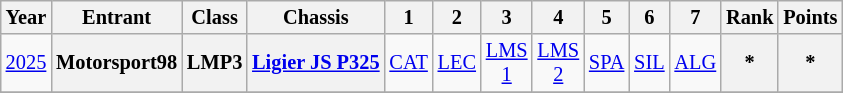<table class="wikitable" style="text-align:center; font-size:85%">
<tr>
<th>Year</th>
<th>Entrant</th>
<th>Class</th>
<th>Chassis</th>
<th>1</th>
<th>2</th>
<th>3</th>
<th>4</th>
<th>5</th>
<th>6</th>
<th>7</th>
<th>Rank</th>
<th>Points</th>
</tr>
<tr>
<td><a href='#'>2025</a></td>
<th nowrap>Motorsport98</th>
<th>LMP3</th>
<th nowrap><a href='#'>Ligier JS P325</a></th>
<td><a href='#'>CAT</a></td>
<td><a href='#'>LEC</a></td>
<td><a href='#'>LMS<br>1</a></td>
<td><a href='#'>LMS<br>2</a></td>
<td><a href='#'>SPA</a></td>
<td><a href='#'>SIL</a></td>
<td><a href='#'>ALG</a></td>
<th>*</th>
<th>*</th>
</tr>
<tr>
</tr>
</table>
